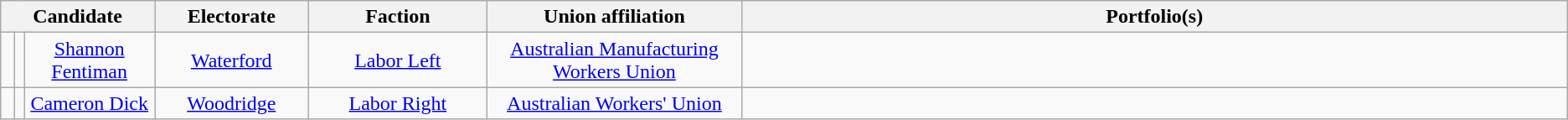<table class="wikitable" style="text-align:center">
<tr>
<th width=125px; colspan=3>Candidate</th>
<th width=115px>Electorate</th>
<th width=135px>Faction</th>
<th width=195px>Union affiliation</th>
<th width=650px>Portfolio(s)</th>
</tr>
<tr>
<td width="3pt" > </td>
<td></td>
<td><a href='#'>Shannon Fentiman</a></td>
<td><a href='#'>Waterford</a></td>
<td><a href='#'>Labor Left</a></td>
<td><a href='#'>Australian Manufacturing Workers Union</a></td>
<td align=left></td>
</tr>
<tr>
<td width="3pt" > </td>
<td></td>
<td><a href='#'>Cameron Dick</a></td>
<td><a href='#'>Woodridge</a></td>
<td><a href='#'>Labor Right</a></td>
<td><a href='#'>Australian Workers' Union</a></td>
<td align=left></td>
</tr>
</table>
